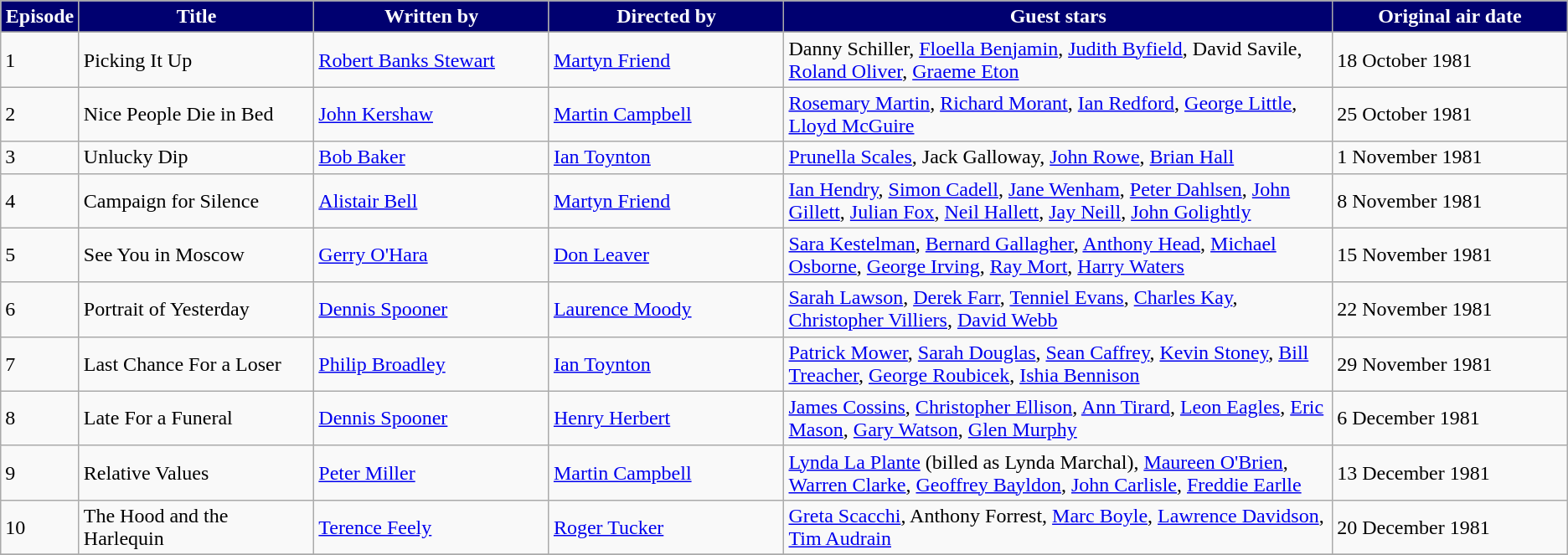<table class="wikitable">
<tr style=color:white>
<th style="width:5%; background:#000070;color:white">Episode</th>
<th style="width:15%; background:#000070;color:white">Title</th>
<th style="width:15%; background:#000070;color:white">Written by</th>
<th style="width:15%; background:#000070;color:white">Directed by</th>
<th style="width:35%; background:#000070;color:white">Guest stars</th>
<th style="width:35%; background:#000070;color:white">Original air date</th>
</tr>
<tr>
</tr>
<tr id="Picking It Up">
<td>1</td>
<td>Picking It Up</td>
<td><a href='#'>Robert Banks Stewart</a></td>
<td><a href='#'>Martyn Friend</a></td>
<td>Danny Schiller, <a href='#'>Floella Benjamin</a>, <a href='#'>Judith Byfield</a>, David Savile, <a href='#'>Roland Oliver</a>, <a href='#'>Graeme Eton</a></td>
<td>18 October 1981</td>
</tr>
<tr id="Nice People Die in Bed">
<td>2</td>
<td>Nice People Die in Bed</td>
<td><a href='#'>John Kershaw</a></td>
<td><a href='#'>Martin Campbell</a></td>
<td><a href='#'>Rosemary Martin</a>, <a href='#'>Richard Morant</a>, <a href='#'>Ian Redford</a>, <a href='#'>George Little</a>, <a href='#'>Lloyd McGuire</a></td>
<td>25 October 1981</td>
</tr>
<tr id="Unlucky Dip">
<td>3</td>
<td>Unlucky Dip</td>
<td><a href='#'>Bob Baker</a></td>
<td><a href='#'>Ian Toynton</a></td>
<td><a href='#'>Prunella Scales</a>, Jack Galloway, <a href='#'>John Rowe</a>, <a href='#'>Brian Hall</a></td>
<td>1 November 1981</td>
</tr>
<tr id="Campaign for Silence">
<td>4</td>
<td>Campaign for Silence</td>
<td><a href='#'>Alistair Bell</a></td>
<td><a href='#'>Martyn Friend</a></td>
<td><a href='#'>Ian Hendry</a>, <a href='#'>Simon Cadell</a>, <a href='#'>Jane Wenham</a>, <a href='#'>Peter Dahlsen</a>, <a href='#'>John Gillett</a>, <a href='#'>Julian Fox</a>, <a href='#'>Neil Hallett</a>, <a href='#'>Jay Neill</a>, <a href='#'>John Golightly</a></td>
<td>8 November 1981</td>
</tr>
<tr id="See You in Moscow">
<td>5</td>
<td>See You in Moscow</td>
<td><a href='#'>Gerry O'Hara</a></td>
<td><a href='#'>Don Leaver</a></td>
<td><a href='#'>Sara Kestelman</a>, <a href='#'>Bernard Gallagher</a>, <a href='#'>Anthony Head</a>, <a href='#'>Michael Osborne</a>, <a href='#'>George Irving</a>, <a href='#'>Ray Mort</a>, <a href='#'>Harry Waters</a></td>
<td>15 November 1981</td>
</tr>
<tr id="Portrait of Yesterday">
<td>6</td>
<td>Portrait of Yesterday</td>
<td><a href='#'>Dennis Spooner</a></td>
<td><a href='#'>Laurence Moody</a></td>
<td><a href='#'>Sarah Lawson</a>, <a href='#'>Derek Farr</a>, <a href='#'>Tenniel Evans</a>, <a href='#'>Charles Kay</a>, <a href='#'>Christopher Villiers</a>, <a href='#'>David Webb</a></td>
<td>22 November 1981</td>
</tr>
<tr id="Last Chance For a Loser">
<td>7</td>
<td>Last Chance For a Loser</td>
<td><a href='#'>Philip Broadley</a></td>
<td><a href='#'>Ian Toynton</a></td>
<td><a href='#'>Patrick Mower</a>, <a href='#'>Sarah Douglas</a>, <a href='#'>Sean Caffrey</a>, <a href='#'>Kevin Stoney</a>, <a href='#'>Bill Treacher</a>, <a href='#'>George Roubicek</a>, <a href='#'>Ishia Bennison</a></td>
<td>29 November 1981</td>
</tr>
<tr id="Late For a Funeral">
<td>8</td>
<td>Late For a Funeral</td>
<td><a href='#'>Dennis Spooner</a></td>
<td><a href='#'>Henry Herbert</a></td>
<td><a href='#'>James Cossins</a>, <a href='#'>Christopher Ellison</a>, <a href='#'>Ann Tirard</a>, <a href='#'>Leon Eagles</a>, <a href='#'>Eric Mason</a>, <a href='#'>Gary Watson</a>, <a href='#'>Glen Murphy</a></td>
<td>6 December 1981</td>
</tr>
<tr id="Relative Values">
<td>9</td>
<td>Relative Values</td>
<td><a href='#'>Peter Miller</a></td>
<td><a href='#'>Martin Campbell</a></td>
<td><a href='#'>Lynda La Plante</a> (billed as Lynda Marchal), <a href='#'>Maureen O'Brien</a>, <a href='#'>Warren Clarke</a>, <a href='#'>Geoffrey Bayldon</a>, <a href='#'>John Carlisle</a>, <a href='#'>Freddie Earlle</a></td>
<td>13 December 1981</td>
</tr>
<tr id="The Hood and the Harlequin">
<td>10</td>
<td>The Hood and the Harlequin</td>
<td><a href='#'>Terence Feely</a></td>
<td><a href='#'>Roger Tucker</a></td>
<td><a href='#'>Greta Scacchi</a>, Anthony Forrest, <a href='#'>Marc Boyle</a>, <a href='#'>Lawrence Davidson</a>, <a href='#'>Tim Audrain</a></td>
<td>20 December 1981</td>
</tr>
<tr>
</tr>
</table>
